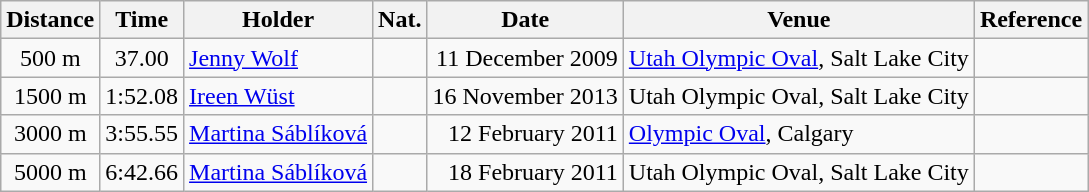<table class="wikitable" border="1" style="text-align:center">
<tr>
<th>Distance</th>
<th>Time</th>
<th>Holder</th>
<th>Nat.</th>
<th>Date</th>
<th>Venue</th>
<th>Reference</th>
</tr>
<tr>
<td>500 m</td>
<td>37.00</td>
<td align=left><a href='#'>Jenny Wolf</a></td>
<td></td>
<td align=right>11 December 2009</td>
<td align=left><a href='#'>Utah Olympic Oval</a>, Salt Lake City</td>
<td></td>
</tr>
<tr>
<td>1500 m</td>
<td>1:52.08</td>
<td align=left><a href='#'>Ireen Wüst</a></td>
<td></td>
<td align=right>16 November 2013</td>
<td align=left>Utah Olympic Oval, Salt Lake City</td>
<td></td>
</tr>
<tr>
<td>3000 m</td>
<td>3:55.55</td>
<td align=left><a href='#'>Martina Sáblíková</a></td>
<td></td>
<td align=right>12 February 2011</td>
<td align=left><a href='#'>Olympic Oval</a>, Calgary</td>
<td></td>
</tr>
<tr>
<td>5000 m</td>
<td>6:42.66</td>
<td align=left><a href='#'>Martina Sáblíková</a></td>
<td></td>
<td align=right>18 February 2011</td>
<td align=left>Utah Olympic Oval, Salt Lake City</td>
<td></td>
</tr>
</table>
